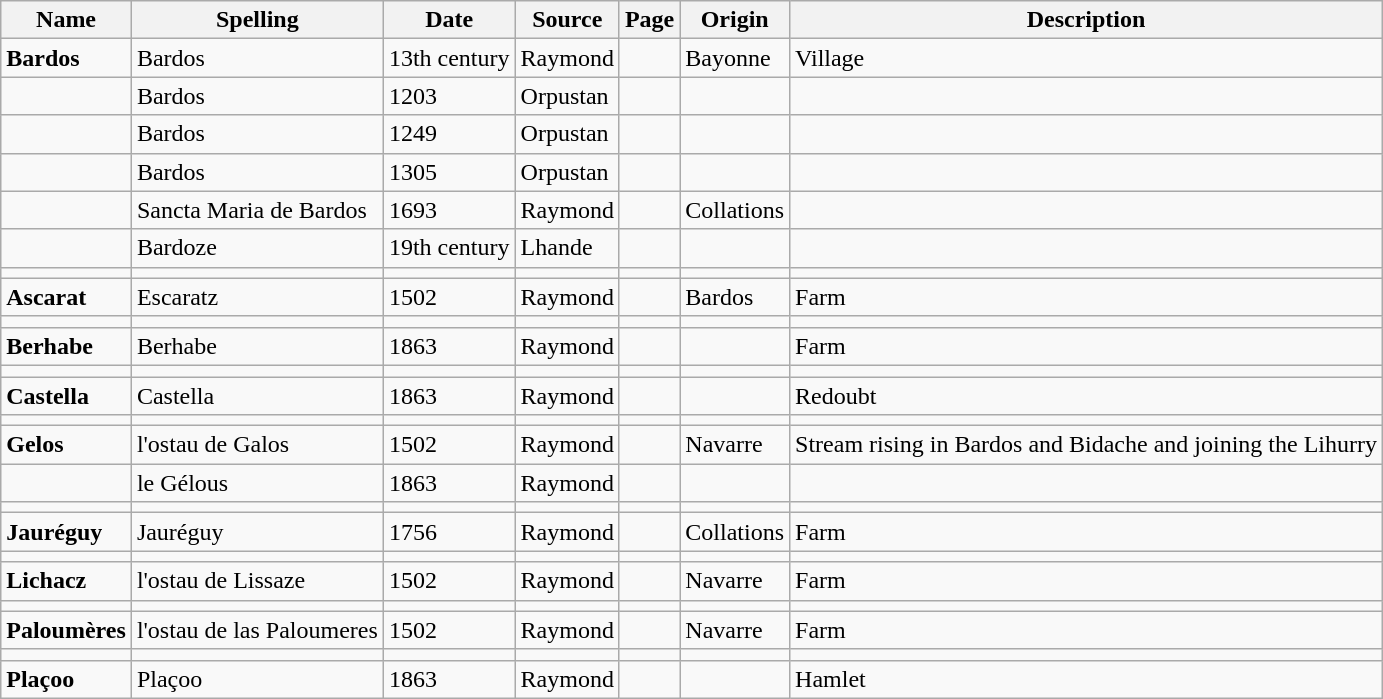<table class="wikitable">
<tr>
<th>Name</th>
<th>Spelling</th>
<th>Date</th>
<th>Source</th>
<th>Page</th>
<th>Origin</th>
<th>Description</th>
</tr>
<tr>
<td><strong>Bardos</strong></td>
<td>Bardos</td>
<td>13th century</td>
<td>Raymond</td>
<td></td>
<td>Bayonne</td>
<td>Village</td>
</tr>
<tr>
<td></td>
<td>Bardos</td>
<td>1203</td>
<td>Orpustan</td>
<td></td>
<td></td>
<td></td>
</tr>
<tr>
<td></td>
<td>Bardos</td>
<td>1249</td>
<td>Orpustan</td>
<td></td>
<td></td>
<td></td>
</tr>
<tr>
<td></td>
<td>Bardos</td>
<td>1305</td>
<td>Orpustan</td>
<td></td>
<td></td>
<td></td>
</tr>
<tr>
<td></td>
<td>Sancta Maria de Bardos</td>
<td>1693</td>
<td>Raymond</td>
<td></td>
<td>Collations</td>
<td></td>
</tr>
<tr>
<td></td>
<td>Bardoze</td>
<td>19th century</td>
<td>Lhande</td>
<td></td>
<td></td>
<td></td>
</tr>
<tr>
<td></td>
<td></td>
<td></td>
<td></td>
<td></td>
<td></td>
<td></td>
</tr>
<tr>
<td><strong>Ascarat</strong></td>
<td>Escaratz</td>
<td>1502</td>
<td>Raymond</td>
<td></td>
<td>Bardos</td>
<td>Farm</td>
</tr>
<tr>
<td></td>
<td></td>
<td></td>
<td></td>
<td></td>
<td></td>
<td></td>
</tr>
<tr>
<td><strong>Berhabe</strong></td>
<td>Berhabe</td>
<td>1863</td>
<td>Raymond</td>
<td></td>
<td></td>
<td>Farm</td>
</tr>
<tr>
<td></td>
<td></td>
<td></td>
<td></td>
<td></td>
<td></td>
<td></td>
</tr>
<tr>
<td><strong>Castella</strong></td>
<td>Castella</td>
<td>1863</td>
<td>Raymond</td>
<td></td>
<td></td>
<td>Redoubt</td>
</tr>
<tr>
<td></td>
<td></td>
<td></td>
<td></td>
<td></td>
<td></td>
<td></td>
</tr>
<tr>
<td><strong>Gelos</strong></td>
<td>l'ostau de Galos</td>
<td>1502</td>
<td>Raymond</td>
<td></td>
<td>Navarre</td>
<td>Stream rising in Bardos and Bidache and joining the Lihurry</td>
</tr>
<tr>
<td></td>
<td>le Gélous</td>
<td>1863</td>
<td>Raymond</td>
<td></td>
<td></td>
<td></td>
</tr>
<tr>
<td></td>
<td></td>
<td></td>
<td></td>
<td></td>
<td></td>
<td></td>
</tr>
<tr>
<td><strong>Jauréguy</strong></td>
<td>Jauréguy</td>
<td>1756</td>
<td>Raymond</td>
<td></td>
<td>Collations</td>
<td>Farm</td>
</tr>
<tr>
<td></td>
<td></td>
<td></td>
<td></td>
<td></td>
<td></td>
<td></td>
</tr>
<tr>
<td><strong>Lichacz</strong></td>
<td>l'ostau de Lissaze</td>
<td>1502</td>
<td>Raymond</td>
<td></td>
<td>Navarre</td>
<td>Farm</td>
</tr>
<tr>
<td></td>
<td></td>
<td></td>
<td></td>
<td></td>
<td></td>
<td></td>
</tr>
<tr>
<td><strong>Paloumères</strong></td>
<td>l'ostau de las Paloumeres</td>
<td>1502</td>
<td>Raymond</td>
<td></td>
<td>Navarre</td>
<td>Farm</td>
</tr>
<tr>
<td></td>
<td></td>
<td></td>
<td></td>
<td></td>
<td></td>
<td></td>
</tr>
<tr>
<td><strong>Plaçoo</strong></td>
<td>Plaçoo</td>
<td>1863</td>
<td>Raymond</td>
<td></td>
<td></td>
<td>Hamlet</td>
</tr>
</table>
